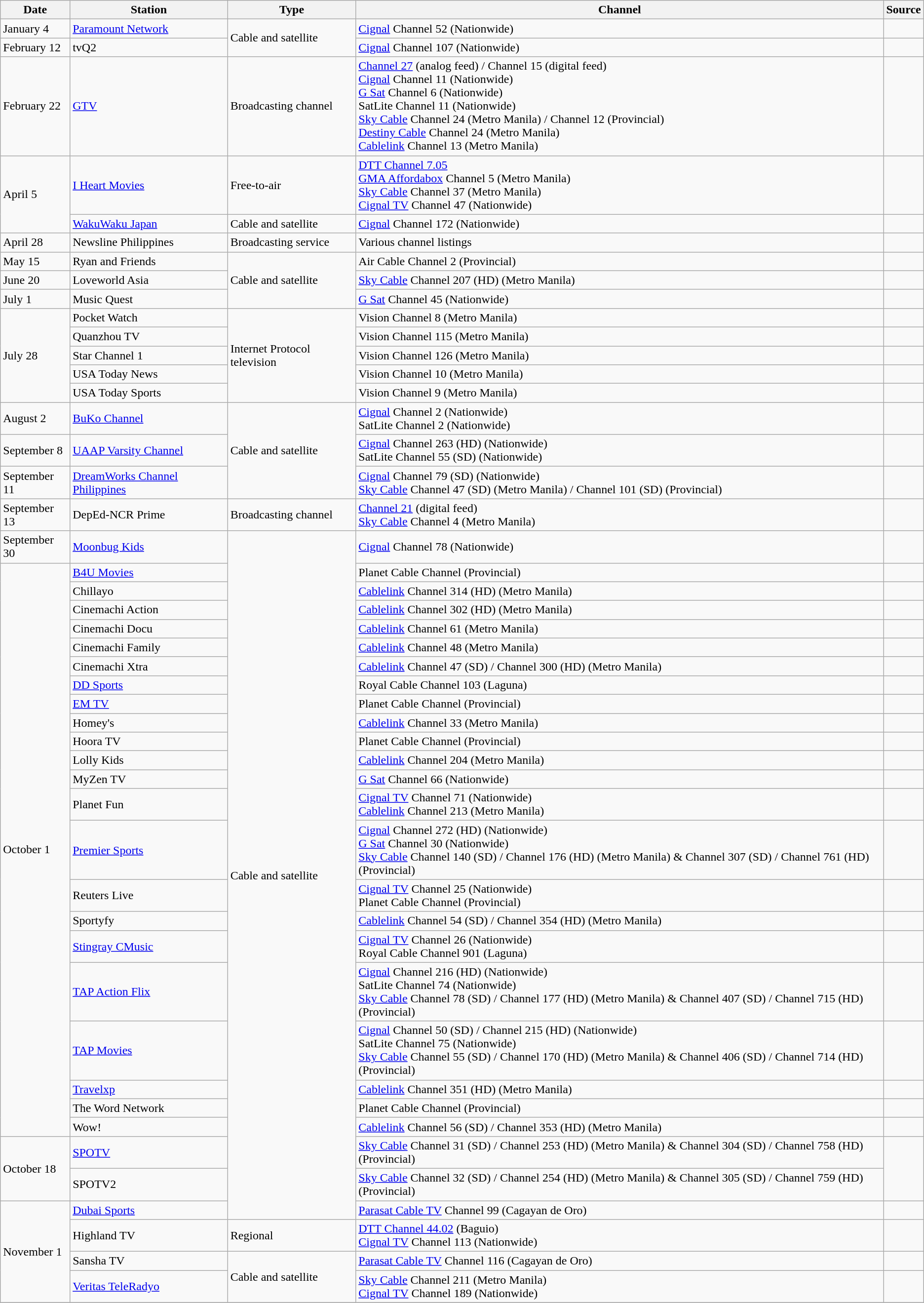<table class="wikitable">
<tr>
<th>Date</th>
<th>Station</th>
<th>Type</th>
<th>Channel</th>
<th>Source</th>
</tr>
<tr>
<td>January 4</td>
<td><a href='#'>Paramount Network</a><br></td>
<td rowspan="2">Cable and satellite</td>
<td><a href='#'>Cignal</a> Channel 52 (Nationwide)</td>
<td></td>
</tr>
<tr>
<td>February 12</td>
<td>tvQ2</td>
<td><a href='#'>Cignal</a> Channel 107 (Nationwide)</td>
<td></td>
</tr>
<tr>
<td>February 22</td>
<td><a href='#'>GTV</a></td>
<td>Broadcasting channel</td>
<td><a href='#'>Channel 27</a> (analog feed) / Channel 15 (digital feed)<br><a href='#'>Cignal</a> Channel 11 (Nationwide)<br><a href='#'>G Sat</a> Channel 6 (Nationwide)<br>SatLite Channel 11 (Nationwide)<br><a href='#'>Sky Cable</a> Channel 24 (Metro Manila) / Channel 12 (Provincial)<br><a href='#'>Destiny Cable</a> Channel 24 (Metro Manila)<br><a href='#'>Cablelink</a> Channel 13 (Metro Manila)</td>
<td></td>
</tr>
<tr>
<td rowspan="2">April 5</td>
<td><a href='#'>I Heart Movies</a></td>
<td>Free-to-air</td>
<td><a href='#'>DTT Channel 7.05</a><br><a href='#'>GMA Affordabox</a> Channel 5 (Metro Manila)<br><a href='#'>Sky Cable</a> Channel 37 (Metro Manila)<br><a href='#'>Cignal TV</a> Channel 47 (Nationwide)</td>
<td></td>
</tr>
<tr>
<td><a href='#'>WakuWaku Japan</a></td>
<td>Cable and satellite</td>
<td><a href='#'>Cignal</a> Channel 172 (Nationwide)</td>
<td></td>
</tr>
<tr>
<td>April 28</td>
<td>Newsline Philippines</td>
<td>Broadcasting service</td>
<td>Various channel listings</td>
<td></td>
</tr>
<tr>
<td>May 15</td>
<td>Ryan and Friends</td>
<td rowspan="3">Cable and satellite</td>
<td>Air Cable Channel 2 (Provincial)</td>
<td></td>
</tr>
<tr>
<td>June 20</td>
<td>Loveworld Asia</td>
<td><a href='#'>Sky Cable</a> Channel 207 (HD) (Metro Manila)</td>
<td></td>
</tr>
<tr>
<td>July 1</td>
<td>Music Quest</td>
<td><a href='#'>G Sat</a> Channel 45 (Nationwide)</td>
<td></td>
</tr>
<tr>
<td rowspan="5">July 28</td>
<td>Pocket Watch</td>
<td rowspan="5">Internet Protocol television</td>
<td>Vision Channel 8 (Metro Manila)</td>
<td></td>
</tr>
<tr>
<td>Quanzhou TV</td>
<td>Vision Channel 115 (Metro Manila)</td>
<td></td>
</tr>
<tr>
<td>Star Channel 1</td>
<td>Vision Channel 126 (Metro Manila)</td>
<td></td>
</tr>
<tr>
<td>USA Today News</td>
<td>Vision Channel 10 (Metro Manila)</td>
<td></td>
</tr>
<tr>
<td>USA Today Sports</td>
<td>Vision Channel 9 (Metro Manila)</td>
<td></td>
</tr>
<tr>
<td>August 2</td>
<td><a href='#'>BuKo Channel</a></td>
<td rowspan="3">Cable and satellite</td>
<td><a href='#'>Cignal</a> Channel 2 (Nationwide)<br>SatLite Channel 2 (Nationwide)</td>
<td></td>
</tr>
<tr>
<td>September 8</td>
<td><a href='#'>UAAP Varsity Channel</a></td>
<td><a href='#'>Cignal</a> Channel 263 (HD) (Nationwide)<br>SatLite Channel 55 (SD) (Nationwide)</td>
<td></td>
</tr>
<tr>
<td>September 11</td>
<td><a href='#'>DreamWorks Channel Philippines</a></td>
<td><a href='#'>Cignal</a> Channel 79 (SD) (Nationwide)<br><a href='#'>Sky Cable</a> Channel 47 (SD) (Metro Manila) / Channel 101 (SD) (Provincial)</td>
<td></td>
</tr>
<tr>
<td>September 13</td>
<td>DepEd-NCR Prime</td>
<td>Broadcasting channel</td>
<td><a href='#'>Channel 21</a> (digital feed)<br><a href='#'>Sky Cable</a> Channel 4 (Metro Manila)</td>
<td></td>
</tr>
<tr>
<td>September 30</td>
<td><a href='#'>Moonbug Kids</a></td>
<td rowspan="26">Cable and satellite</td>
<td><a href='#'>Cignal</a> Channel 78 (Nationwide)</td>
<td></td>
</tr>
<tr>
<td rowspan="22">October 1</td>
<td><a href='#'>B4U Movies</a></td>
<td>Planet Cable Channel  (Provincial)</td>
<td></td>
</tr>
<tr>
<td>Chillayo</td>
<td><a href='#'>Cablelink</a> Channel 314 (HD) (Metro Manila)</td>
<td></td>
</tr>
<tr>
<td>Cinemachi Action</td>
<td><a href='#'>Cablelink</a> Channel 302 (HD) (Metro Manila)</td>
<td></td>
</tr>
<tr>
<td>Cinemachi Docu</td>
<td><a href='#'>Cablelink</a> Channel 61 (Metro Manila)</td>
<td></td>
</tr>
<tr>
<td>Cinemachi Family</td>
<td><a href='#'>Cablelink</a> Channel 48 (Metro Manila)</td>
<td></td>
</tr>
<tr>
<td>Cinemachi Xtra</td>
<td><a href='#'>Cablelink</a> Channel 47 (SD) / Channel 300 (HD) (Metro Manila)</td>
<td></td>
</tr>
<tr>
<td><a href='#'>DD Sports</a></td>
<td>Royal Cable Channel 103 (Laguna)</td>
<td></td>
</tr>
<tr>
<td><a href='#'>EM TV</a></td>
<td>Planet Cable Channel  (Provincial)</td>
<td></td>
</tr>
<tr>
<td>Homey's</td>
<td><a href='#'>Cablelink</a> Channel 33 (Metro Manila)</td>
<td></td>
</tr>
<tr>
<td>Hoora TV</td>
<td>Planet Cable Channel  (Provincial)</td>
<td></td>
</tr>
<tr>
<td>Lolly Kids</td>
<td><a href='#'>Cablelink</a> Channel 204 (Metro Manila)</td>
<td></td>
</tr>
<tr>
<td>MyZen TV</td>
<td><a href='#'>G Sat</a> Channel 66 (Nationwide)</td>
<td></td>
</tr>
<tr>
<td>Planet Fun</td>
<td><a href='#'>Cignal TV</a> Channel 71 (Nationwide)<br><a href='#'>Cablelink</a> Channel 213 (Metro Manila)</td>
<td></td>
</tr>
<tr>
<td><a href='#'>Premier Sports</a></td>
<td><a href='#'>Cignal</a> Channel 272 (HD) (Nationwide)<br><a href='#'>G Sat</a> Channel 30 (Nationwide)<br><a href='#'>Sky Cable</a> Channel 140 (SD) / Channel 176 (HD) (Metro Manila) & Channel 307 (SD) / Channel 761 (HD) (Provincial)</td>
<td></td>
</tr>
<tr>
<td>Reuters Live</td>
<td><a href='#'>Cignal TV</a> Channel 25 (Nationwide)<br>Planet Cable Channel  (Provincial)</td>
<td></td>
</tr>
<tr>
<td>Sportyfy</td>
<td><a href='#'>Cablelink</a> Channel 54 (SD) / Channel 354 (HD) (Metro Manila)</td>
<td></td>
</tr>
<tr>
<td><a href='#'>Stingray CMusic</a></td>
<td><a href='#'>Cignal TV</a> Channel 26 (Nationwide)<br>Royal Cable Channel 901 (Laguna)</td>
<td></td>
</tr>
<tr>
<td><a href='#'>TAP Action Flix</a></td>
<td><a href='#'>Cignal</a> Channel 216 (HD) (Nationwide)<br>SatLite Channel 74 (Nationwide)<br><a href='#'>Sky Cable</a> Channel 78 (SD) / Channel 177 (HD) (Metro Manila) & Channel 407 (SD) / Channel 715 (HD) (Provincial)</td>
<td></td>
</tr>
<tr>
<td><a href='#'>TAP Movies</a></td>
<td><a href='#'>Cignal</a> Channel 50 (SD) / Channel 215 (HD) (Nationwide)<br>SatLite Channel 75 (Nationwide)<br><a href='#'>Sky Cable</a> Channel 55 (SD) / Channel 170 (HD) (Metro Manila) & Channel 406 (SD) / Channel 714 (HD) (Provincial)</td>
<td></td>
</tr>
<tr>
<td><a href='#'>Travelxp</a></td>
<td><a href='#'>Cablelink</a> Channel 351 (HD) (Metro Manila)</td>
<td></td>
</tr>
<tr>
<td>The Word Network</td>
<td>Planet Cable Channel  (Provincial)</td>
<td></td>
</tr>
<tr>
<td>Wow!</td>
<td><a href='#'>Cablelink</a> Channel 56 (SD) / Channel 353 (HD) (Metro Manila)</td>
<td></td>
</tr>
<tr>
<td rowspan="2">October 18</td>
<td><a href='#'>SPOTV</a></td>
<td><a href='#'>Sky Cable</a> Channel 31 (SD) / Channel 253 (HD) (Metro Manila) & Channel 304 (SD) / Channel 758 (HD) (Provincial)</td>
<td rowspan="2"></td>
</tr>
<tr>
<td>SPOTV2</td>
<td><a href='#'>Sky Cable</a> Channel 32 (SD) / Channel 254 (HD) (Metro Manila) & Channel 305 (SD) / Channel 759 (HD) (Provincial)</td>
</tr>
<tr>
<td rowspan="4">November 1</td>
<td><a href='#'>Dubai Sports</a></td>
<td><a href='#'>Parasat Cable TV</a> Channel 99 (Cagayan de Oro)</td>
<td></td>
</tr>
<tr>
<td>Highland TV</td>
<td>Regional</td>
<td><a href='#'>DTT Channel 44.02</a> (Baguio)<br> <a href='#'>Cignal TV</a> Channel 113 (Nationwide)</td>
<td></td>
</tr>
<tr>
<td>Sansha TV</td>
<td rowspan="2">Cable and satellite</td>
<td><a href='#'>Parasat Cable TV</a> Channel 116 (Cagayan de Oro)</td>
<td></td>
</tr>
<tr>
<td><a href='#'>Veritas TeleRadyo</a></td>
<td><a href='#'>Sky Cable</a> Channel 211 (Metro Manila)<br> <a href='#'>Cignal TV</a> Channel 189 (Nationwide)</td>
<td></td>
</tr>
<tr>
</tr>
</table>
